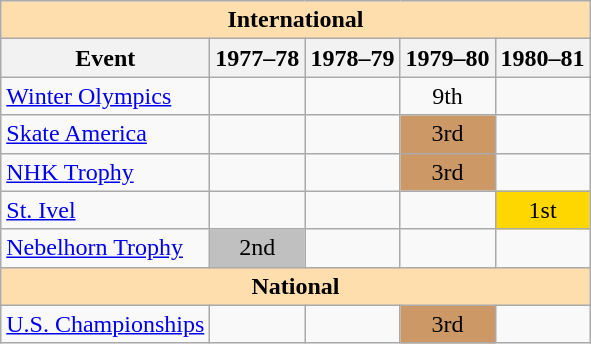<table class="wikitable" style="text-align:center">
<tr>
<th style="background-color: #ffdead; " colspan=5 align=center>International</th>
</tr>
<tr>
<th>Event</th>
<th>1977–78</th>
<th>1978–79</th>
<th>1979–80</th>
<th>1980–81</th>
</tr>
<tr>
<td align=left><a href='#'>Winter Olympics</a></td>
<td></td>
<td></td>
<td>9th</td>
<td></td>
</tr>
<tr>
<td align=left><a href='#'>Skate America</a></td>
<td></td>
<td></td>
<td bgcolor=cc9966>3rd</td>
<td></td>
</tr>
<tr>
<td align=left><a href='#'>NHK Trophy</a></td>
<td></td>
<td></td>
<td bgcolor=cc9966>3rd</td>
<td></td>
</tr>
<tr>
<td align=left><a href='#'>St. Ivel</a></td>
<td></td>
<td></td>
<td></td>
<td bgcolor=gold>1st</td>
</tr>
<tr>
<td align=left><a href='#'>Nebelhorn Trophy</a></td>
<td bgcolor=silver>2nd</td>
<td></td>
<td></td>
</tr>
<tr>
<th style="background-color: #ffdead; " colspan=5 align=center>National</th>
</tr>
<tr>
<td align=left><a href='#'>U.S. Championships</a></td>
<td></td>
<td></td>
<td bgcolor=cc9966>3rd</td>
<td></td>
</tr>
</table>
